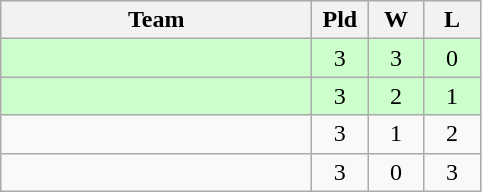<table class=wikitable style="text-align:center">
<tr>
<th width=200>Team</th>
<th width=30>Pld</th>
<th width=30>W</th>
<th width=30>L</th>
</tr>
<tr style=background:#ccffcc>
<td style="text-align:left"></td>
<td>3</td>
<td>3</td>
<td>0</td>
</tr>
<tr style=background:#ccffcc>
<td style="text-align:left"></td>
<td>3</td>
<td>2</td>
<td>1</td>
</tr>
<tr>
<td style="text-align:left"></td>
<td>3</td>
<td>1</td>
<td>2</td>
</tr>
<tr>
<td style="text-align:left"></td>
<td>3</td>
<td>0</td>
<td>3</td>
</tr>
</table>
